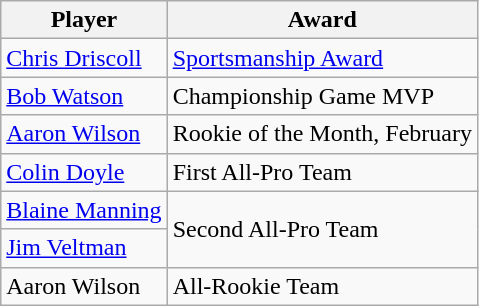<table class="wikitable">
<tr>
<th>Player</th>
<th>Award</th>
</tr>
<tr>
<td><a href='#'>Chris Driscoll</a></td>
<td><a href='#'>Sportsmanship Award</a></td>
</tr>
<tr>
<td><a href='#'>Bob Watson</a></td>
<td>Championship Game MVP</td>
</tr>
<tr>
<td><a href='#'>Aaron Wilson</a></td>
<td>Rookie of the Month, February</td>
</tr>
<tr>
<td><a href='#'>Colin Doyle</a></td>
<td>First All-Pro Team</td>
</tr>
<tr>
<td><a href='#'>Blaine Manning</a></td>
<td rowspan=2>Second All-Pro Team</td>
</tr>
<tr>
<td><a href='#'>Jim Veltman</a></td>
</tr>
<tr>
<td>Aaron Wilson</td>
<td>All-Rookie Team</td>
</tr>
</table>
